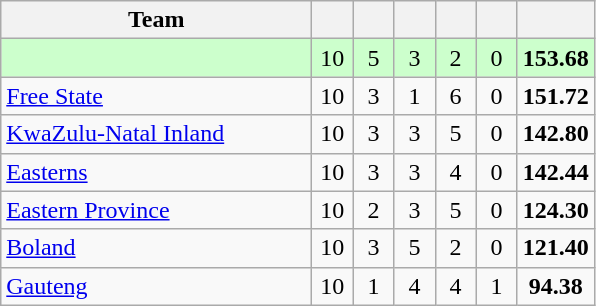<table class="wikitable" style="text-align:center">
<tr>
<th style="width:200px">Team</th>
<th width="20"></th>
<th width="20"></th>
<th width="20"></th>
<th width="20"></th>
<th width="20"></th>
<th width="20"></th>
</tr>
<tr style="background:#cfc">
<td style="text-align:left;"></td>
<td>10</td>
<td>5</td>
<td>3</td>
<td>2</td>
<td>0</td>
<td><strong>153.68</strong></td>
</tr>
<tr>
<td style="text-align:left;"> <a href='#'>Free State</a></td>
<td>10</td>
<td>3</td>
<td>1</td>
<td>6</td>
<td>0</td>
<td><strong>151.72</strong></td>
</tr>
<tr>
<td style="text-align:left;"> <a href='#'>KwaZulu-Natal Inland</a></td>
<td>10</td>
<td>3</td>
<td>3</td>
<td>5</td>
<td>0</td>
<td><strong>142.80</strong></td>
</tr>
<tr>
<td style="text-align:left;"> <a href='#'>Easterns</a></td>
<td>10</td>
<td>3</td>
<td>3</td>
<td>4</td>
<td>0</td>
<td><strong>142.44</strong></td>
</tr>
<tr>
<td style="text-align:left;"> <a href='#'>Eastern Province</a></td>
<td>10</td>
<td>2</td>
<td>3</td>
<td>5</td>
<td>0</td>
<td><strong>124.30</strong></td>
</tr>
<tr>
<td style="text-align:left;"> <a href='#'>Boland</a></td>
<td>10</td>
<td>3</td>
<td>5</td>
<td>2</td>
<td>0</td>
<td><strong>121.40</strong></td>
</tr>
<tr>
<td style="text-align:left;"> <a href='#'>Gauteng</a></td>
<td>10</td>
<td>1</td>
<td>4</td>
<td>4</td>
<td>1</td>
<td><strong>94.38</strong></td>
</tr>
</table>
